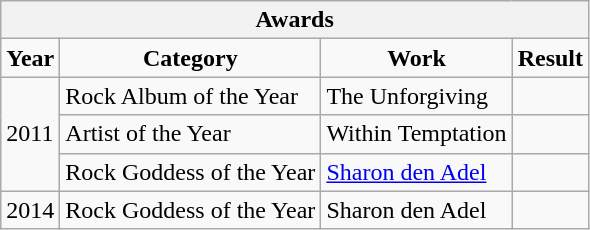<table class="wikitable">
<tr style="text-align:center;">
<th colspan=5>Awards</th>
</tr>
<tr style="text-align:center;">
<td><strong>Year</strong></td>
<td><strong>Category</strong></td>
<td><strong>Work</strong></td>
<td><strong>Result</strong></td>
</tr>
<tr>
<td rowspan="3">2011</td>
<td>Rock Album of the Year</td>
<td>The Unforgiving</td>
<td></td>
</tr>
<tr>
<td>Artist of the Year</td>
<td>Within Temptation</td>
<td></td>
</tr>
<tr>
<td>Rock Goddess of the Year</td>
<td><a href='#'>Sharon den Adel</a></td>
<td></td>
</tr>
<tr>
<td>2014</td>
<td>Rock Goddess of the Year</td>
<td>Sharon den Adel</td>
<td></td>
</tr>
</table>
